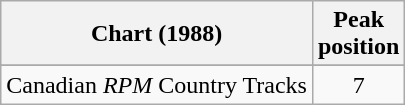<table class="wikitable sortable">
<tr>
<th align="left">Chart (1988)</th>
<th align="center">Peak<br>position</th>
</tr>
<tr>
</tr>
<tr>
<td align="left">Canadian <em>RPM</em> Country Tracks</td>
<td align="center">7</td>
</tr>
</table>
